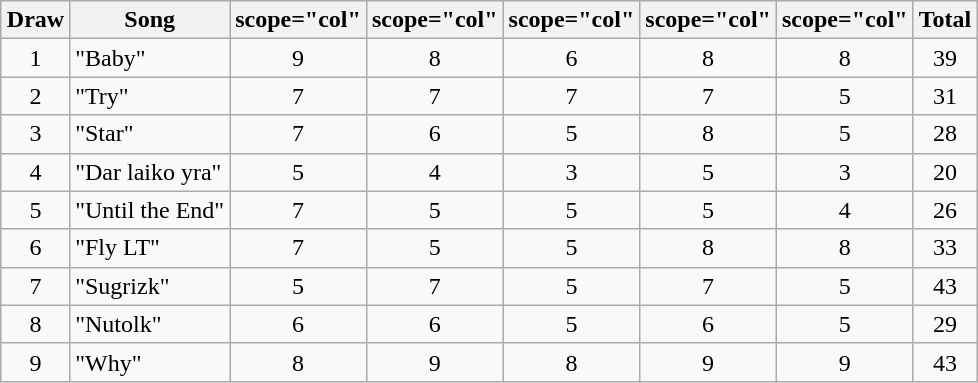<table class="wikitable collapsible" style="margin: 1em auto 1em auto; text-align:center;">
<tr>
<th>Draw</th>
<th>Song</th>
<th>scope="col" </th>
<th>scope="col" </th>
<th>scope="col" </th>
<th>scope="col" </th>
<th>scope="col" </th>
<th>Total</th>
</tr>
<tr>
<td>1</td>
<td align="left">"Baby"</td>
<td>9</td>
<td>8</td>
<td>6</td>
<td>8</td>
<td>8</td>
<td>39</td>
</tr>
<tr>
<td>2</td>
<td align="left">"Try"</td>
<td>7</td>
<td>7</td>
<td>7</td>
<td>7</td>
<td>5</td>
<td>31</td>
</tr>
<tr>
<td>3</td>
<td align="left">"Star"</td>
<td>7</td>
<td>6</td>
<td>5</td>
<td>8</td>
<td>5</td>
<td>28</td>
</tr>
<tr>
<td>4</td>
<td align="left">"Dar laiko yra"</td>
<td>5</td>
<td>4</td>
<td>3</td>
<td>5</td>
<td>3</td>
<td>20</td>
</tr>
<tr>
<td>5</td>
<td align="left">"Until the End"</td>
<td>7</td>
<td>5</td>
<td>5</td>
<td>5</td>
<td>4</td>
<td>26</td>
</tr>
<tr>
<td>6</td>
<td align="left">"Fly LT"</td>
<td>7</td>
<td>5</td>
<td>5</td>
<td>8</td>
<td>8</td>
<td>33</td>
</tr>
<tr>
<td>7</td>
<td align="left">"Sugrizk"</td>
<td>5</td>
<td>7</td>
<td>5</td>
<td>7</td>
<td>5</td>
<td>43</td>
</tr>
<tr>
<td>8</td>
<td align="left">"Nutolk"</td>
<td>6</td>
<td>6</td>
<td>5</td>
<td>6</td>
<td>5</td>
<td>29</td>
</tr>
<tr>
<td>9</td>
<td align="left">"Why"</td>
<td>8</td>
<td>9</td>
<td>8</td>
<td>9</td>
<td>9</td>
<td>43</td>
</tr>
</table>
